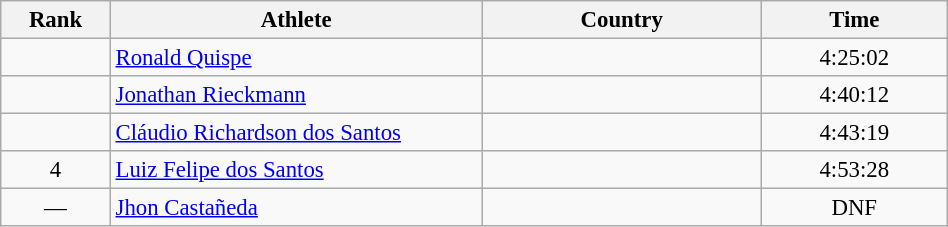<table class="wikitable sortable" style=" text-align:center; font-size:95%;" width="50%">
<tr>
<th width=5%>Rank</th>
<th width=20%>Athlete</th>
<th width=15%>Country</th>
<th width=10%>Time</th>
</tr>
<tr>
<td align=center></td>
<td align=left><a href='#'>Ronald Quispe</a></td>
<td align=left></td>
<td>4:25:02</td>
</tr>
<tr>
<td align=center></td>
<td align=left><a href='#'>Jonathan Rieckmann</a></td>
<td align=left></td>
<td>4:40:12</td>
</tr>
<tr>
<td align=center></td>
<td align=left><a href='#'>Cláudio Richardson dos Santos</a></td>
<td align=left></td>
<td>4:43:19</td>
</tr>
<tr>
<td align=center>4</td>
<td align=left><a href='#'>Luiz Felipe dos Santos</a></td>
<td align=left></td>
<td>4:53:28</td>
</tr>
<tr>
<td align=center>—</td>
<td align=left><a href='#'>Jhon Castañeda</a></td>
<td align=left></td>
<td>DNF</td>
</tr>
</table>
